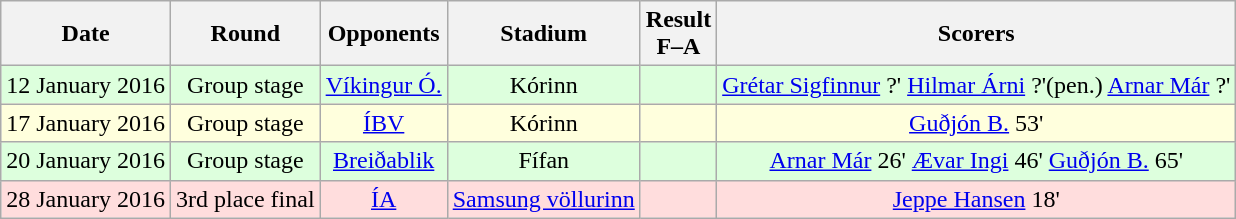<table class="wikitable" style="text-align:center">
<tr>
<th>Date</th>
<th>Round</th>
<th>Opponents</th>
<th>Stadium</th>
<th>Result<br>F–A</th>
<th>Scorers</th>
</tr>
<tr bgcolor="#ddffdd">
<td>12 January 2016</td>
<td>Group stage</td>
<td><a href='#'>Víkingur Ó.</a></td>
<td>Kórinn</td>
<td></td>
<td><a href='#'>Grétar Sigfinnur</a> ?' <a href='#'>Hilmar Árni</a> ?'(pen.) <a href='#'>Arnar Már</a> ?'</td>
</tr>
<tr bgcolor="#ffffdd">
<td>17 January 2016</td>
<td>Group stage</td>
<td><a href='#'>ÍBV</a></td>
<td>Kórinn</td>
<td></td>
<td><a href='#'>Guðjón B.</a> 53'</td>
</tr>
<tr bgcolor="#ddffdd">
<td>20 January 2016</td>
<td>Group stage</td>
<td><a href='#'>Breiðablik</a></td>
<td>Fífan</td>
<td></td>
<td><a href='#'>Arnar Már</a> 26' <a href='#'>Ævar Ingi</a> 46' <a href='#'>Guðjón B.</a> 65'</td>
</tr>
<tr bgcolor="#ffdddd">
<td>28 January 2016</td>
<td>3rd place final</td>
<td><a href='#'>ÍA</a></td>
<td><a href='#'>Samsung völlurinn</a></td>
<td></td>
<td><a href='#'>Jeppe Hansen</a> 18'</td>
</tr>
</table>
